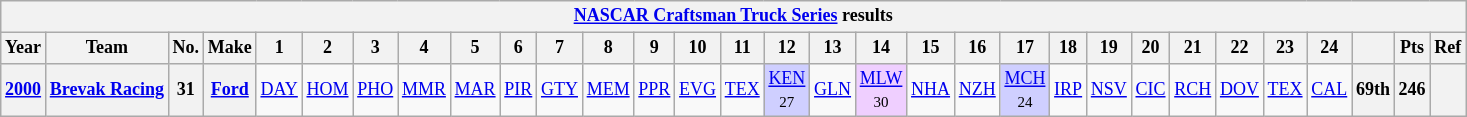<table class="wikitable" style="text-align:center; font-size:75%">
<tr>
<th colspan=45><a href='#'>NASCAR Craftsman Truck Series</a> results</th>
</tr>
<tr>
<th>Year</th>
<th>Team</th>
<th>No.</th>
<th>Make</th>
<th>1</th>
<th>2</th>
<th>3</th>
<th>4</th>
<th>5</th>
<th>6</th>
<th>7</th>
<th>8</th>
<th>9</th>
<th>10</th>
<th>11</th>
<th>12</th>
<th>13</th>
<th>14</th>
<th>15</th>
<th>16</th>
<th>17</th>
<th>18</th>
<th>19</th>
<th>20</th>
<th>21</th>
<th>22</th>
<th>23</th>
<th>24</th>
<th></th>
<th>Pts</th>
<th>Ref</th>
</tr>
<tr>
<th><a href='#'>2000</a></th>
<th><a href='#'>Brevak Racing</a></th>
<th>31</th>
<th><a href='#'>Ford</a></th>
<td><a href='#'>DAY</a></td>
<td><a href='#'>HOM</a></td>
<td><a href='#'>PHO</a></td>
<td><a href='#'>MMR</a></td>
<td><a href='#'>MAR</a></td>
<td><a href='#'>PIR</a></td>
<td><a href='#'>GTY</a></td>
<td><a href='#'>MEM</a></td>
<td><a href='#'>PPR</a></td>
<td><a href='#'>EVG</a></td>
<td><a href='#'>TEX</a></td>
<td style="background:#CFCFFF;"><a href='#'>KEN</a><br><small>27</small></td>
<td><a href='#'>GLN</a></td>
<td style="background:#EFCFFF;"><a href='#'>MLW</a><br><small>30</small></td>
<td><a href='#'>NHA</a></td>
<td><a href='#'>NZH</a></td>
<td style="background:#CFCFFF;"><a href='#'>MCH</a><br><small>24</small></td>
<td><a href='#'>IRP</a></td>
<td><a href='#'>NSV</a></td>
<td><a href='#'>CIC</a></td>
<td><a href='#'>RCH</a></td>
<td><a href='#'>DOV</a></td>
<td><a href='#'>TEX</a></td>
<td><a href='#'>CAL</a></td>
<th>69th</th>
<th>246</th>
<th></th>
</tr>
</table>
